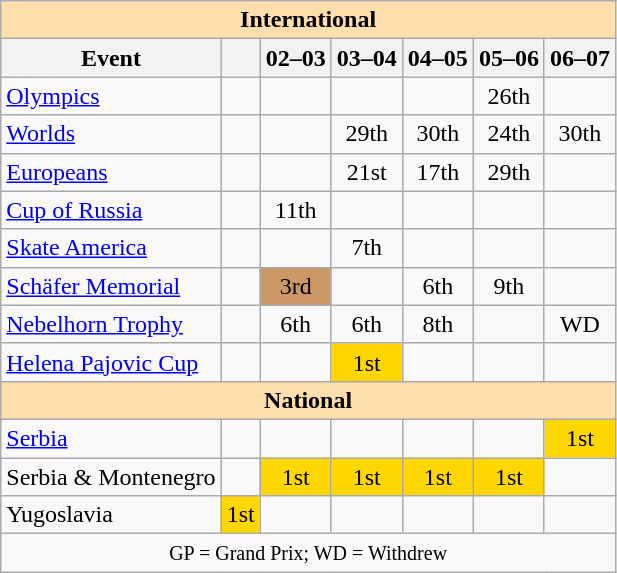<table class="wikitable" style="text-align:center">
<tr>
<th style="background-color: #ffdead; " colspan=7 align=center>International</th>
</tr>
<tr>
<th>Event</th>
<th></th>
<th>02–03</th>
<th>03–04</th>
<th>04–05</th>
<th>05–06</th>
<th>06–07</th>
</tr>
<tr>
<td align=left><a href='#'>Olympics</a></td>
<td></td>
<td></td>
<td></td>
<td></td>
<td>26th</td>
<td></td>
</tr>
<tr>
<td align=left><a href='#'>Worlds</a></td>
<td></td>
<td></td>
<td>29th</td>
<td>30th</td>
<td>24th</td>
<td>30th</td>
</tr>
<tr>
<td align=left><a href='#'>Europeans</a></td>
<td></td>
<td></td>
<td>21st</td>
<td>17th</td>
<td>29th</td>
<td></td>
</tr>
<tr>
<td align=left> <a href='#'>Cup of Russia</a></td>
<td></td>
<td>11th</td>
<td></td>
<td></td>
<td></td>
<td></td>
</tr>
<tr>
<td align=left> <a href='#'>Skate America</a></td>
<td></td>
<td></td>
<td>7th</td>
<td></td>
<td></td>
<td></td>
</tr>
<tr>
<td align=left><a href='#'>Schäfer Memorial</a></td>
<td></td>
<td bgcolor=cc9966>3rd</td>
<td></td>
<td>6th</td>
<td>9th</td>
<td></td>
</tr>
<tr>
<td align=left><a href='#'>Nebelhorn Trophy</a></td>
<td></td>
<td>6th</td>
<td>6th</td>
<td>8th</td>
<td></td>
<td>WD</td>
</tr>
<tr>
<td align=left><a href='#'>Helena Pajovic Cup</a></td>
<td></td>
<td></td>
<td bgcolor=gold>1st</td>
<td></td>
<td></td>
<td></td>
</tr>
<tr>
<th style="background-color: #ffdead; " colspan=7 align=center>National</th>
</tr>
<tr>
<td align=left><a href='#'>Serbia</a></td>
<td></td>
<td></td>
<td></td>
<td></td>
<td></td>
<td bgcolor=gold>1st</td>
</tr>
<tr>
<td align=left>Serbia & Montenegro</td>
<td></td>
<td bgcolor=gold>1st</td>
<td bgcolor=gold>1st</td>
<td bgcolor=gold>1st</td>
<td bgcolor=gold>1st</td>
<td></td>
</tr>
<tr>
<td align=left>Yugoslavia</td>
<td bgcolor=gold>1st</td>
<td></td>
<td></td>
<td></td>
<td></td>
<td></td>
</tr>
<tr>
<td colspan=7 align=center><small> GP = Grand Prix; WD = Withdrew </small></td>
</tr>
</table>
